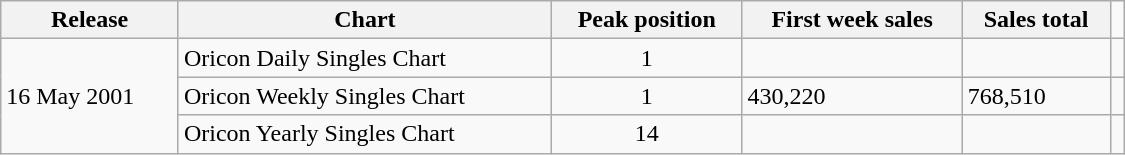<table class="wikitable" width="750px">
<tr>
<th>Release</th>
<th>Chart</th>
<th>Peak position</th>
<th>First week sales</th>
<th>Sales total</th>
</tr>
<tr>
<td rowspan="3">16 May 2001</td>
<td>Oricon Daily Singles Chart</td>
<td align="center">1</td>
<td></td>
<td></td>
<td></td>
</tr>
<tr>
<td>Oricon Weekly Singles Chart</td>
<td align="center">1</td>
<td>430,220</td>
<td>768,510</td>
</tr>
<tr>
<td>Oricon Yearly Singles Chart</td>
<td align="center">14</td>
<td></td>
<td></td>
<td></td>
</tr>
</table>
